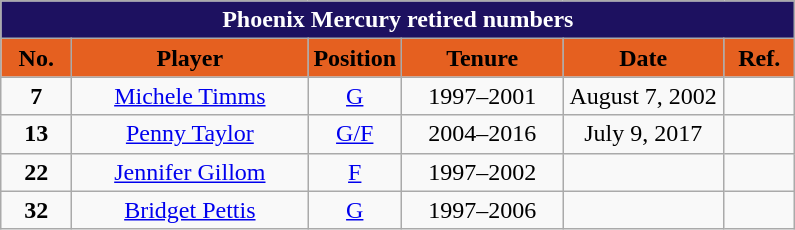<table class="wikitable" style="text-align:center">
<tr>
<td colspan="6" style="background:#1D1160; color:#FFFFFF"><strong>Phoenix Mercury retired numbers</strong></td>
</tr>
<tr>
<th style="width:40px; background:#E56020; color:#000000">No.</th>
<th style="width:150px; background:#E56020; color:#000000">Player</th>
<th style="width:40px; background:#E56020; color:#000000">Position</th>
<th style="width:100px; background:#E56020; color:#000000">Tenure</th>
<th style="width:100px; background:#E56020; color:#000000">Date</th>
<th style="width:40px; background:#E56020; color:#000000">Ref.</th>
</tr>
<tr>
<td><strong>7</strong></td>
<td><a href='#'>Michele Timms</a></td>
<td><a href='#'>G</a></td>
<td>1997–2001</td>
<td>August 7, 2002</td>
<td></td>
</tr>
<tr>
<td><strong>13</strong></td>
<td><a href='#'>Penny Taylor</a></td>
<td><a href='#'>G/F</a></td>
<td>2004–2016</td>
<td>July 9, 2017</td>
<td></td>
</tr>
<tr>
<td><strong>22</strong></td>
<td><a href='#'>Jennifer Gillom</a></td>
<td><a href='#'>F</a></td>
<td>1997–2002</td>
<td></td>
<td></td>
</tr>
<tr>
<td><strong>32</strong></td>
<td><a href='#'>Bridget Pettis</a></td>
<td><a href='#'>G</a></td>
<td>1997–2006</td>
<td></td>
<td></td>
</tr>
</table>
